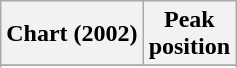<table class="wikitable sortable plainrowheaders" style="text-align:center">
<tr>
<th scope="col">Chart (2002)</th>
<th scope="col">Peak<br>position</th>
</tr>
<tr>
</tr>
<tr>
</tr>
<tr>
</tr>
<tr>
</tr>
<tr>
</tr>
</table>
